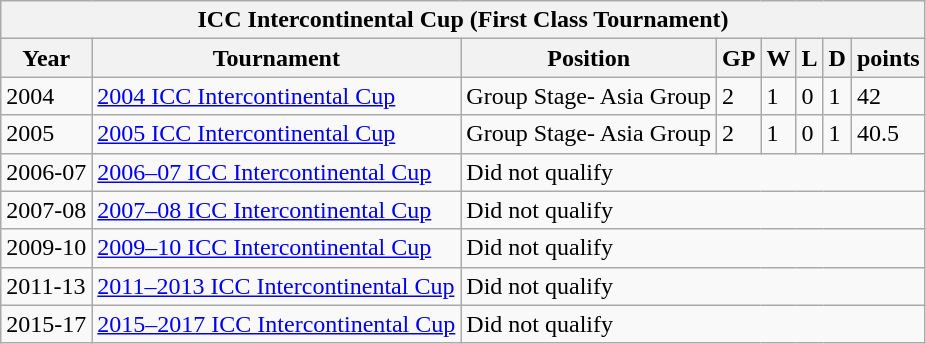<table class="wikitable">
<tr>
<th colspan="8">ICC Intercontinental Cup (First Class Tournament)</th>
</tr>
<tr>
<th>Year</th>
<th>Tournament</th>
<th>Position</th>
<th>GP</th>
<th>W</th>
<th>L</th>
<th>D</th>
<th>points</th>
</tr>
<tr>
<td>2004</td>
<td><a href='#'>2004 ICC Intercontinental Cup</a></td>
<td>Group Stage- Asia Group</td>
<td>2</td>
<td>1</td>
<td>0</td>
<td>1</td>
<td>42</td>
</tr>
<tr>
<td>2005</td>
<td><a href='#'>2005 ICC Intercontinental Cup</a></td>
<td>Group Stage- Asia Group</td>
<td>2</td>
<td>1</td>
<td>0</td>
<td>1</td>
<td>40.5</td>
</tr>
<tr>
<td>2006-07</td>
<td><a href='#'>2006–07 ICC Intercontinental Cup</a></td>
<td colspan="6">Did not qualify</td>
</tr>
<tr>
<td>2007-08</td>
<td><a href='#'>2007–08 ICC Intercontinental Cup</a></td>
<td colspan="6">Did not qualify</td>
</tr>
<tr>
<td>2009-10</td>
<td><a href='#'>2009–10 ICC Intercontinental Cup</a></td>
<td colspan="6">Did not qualify</td>
</tr>
<tr>
<td>2011-13</td>
<td><a href='#'>2011–2013 ICC Intercontinental Cup</a></td>
<td colspan="6">Did not qualify</td>
</tr>
<tr>
<td>2015-17</td>
<td><a href='#'>2015–2017 ICC Intercontinental Cup</a></td>
<td colspan="6">Did not qualify</td>
</tr>
</table>
